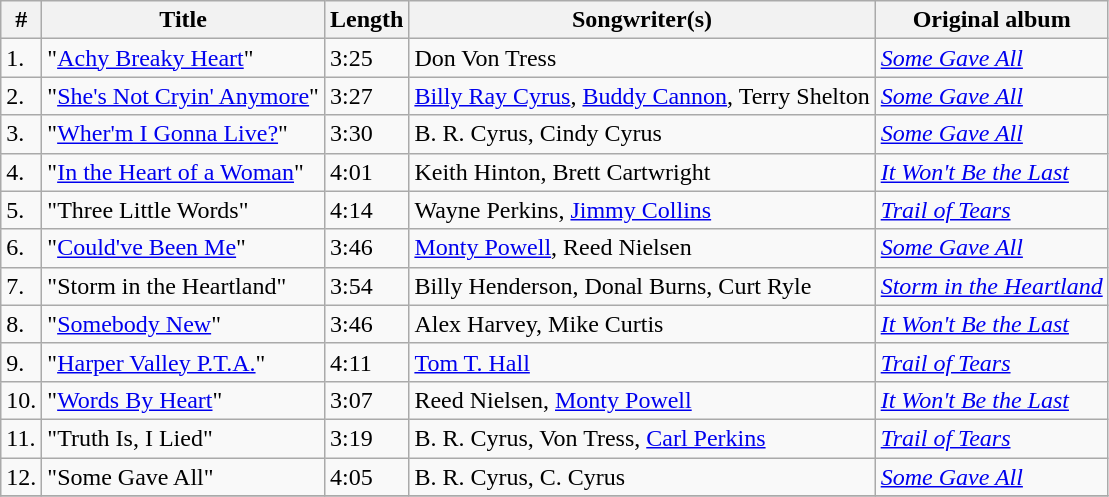<table class="wikitable">
<tr>
<th>#</th>
<th>Title</th>
<th>Length</th>
<th>Songwriter(s)</th>
<th>Original album</th>
</tr>
<tr>
<td>1.</td>
<td>"<a href='#'>Achy Breaky Heart</a>"</td>
<td>3:25</td>
<td>Don Von Tress</td>
<td><em><a href='#'>Some Gave All</a></em></td>
</tr>
<tr>
<td>2.</td>
<td>"<a href='#'>She's Not Cryin' Anymore</a>"</td>
<td>3:27</td>
<td><a href='#'>Billy Ray Cyrus</a>, <a href='#'>Buddy Cannon</a>, Terry Shelton</td>
<td><em><a href='#'>Some Gave All</a></em></td>
</tr>
<tr>
<td>3.</td>
<td>"<a href='#'>Wher'm I Gonna Live?</a>"</td>
<td>3:30</td>
<td>B. R. Cyrus, Cindy Cyrus</td>
<td><em><a href='#'>Some Gave All</a></em></td>
</tr>
<tr>
<td>4.</td>
<td>"<a href='#'>In the Heart of a Woman</a>"</td>
<td>4:01</td>
<td>Keith Hinton, Brett Cartwright</td>
<td><em><a href='#'>It Won't Be the Last</a></em></td>
</tr>
<tr>
<td>5.</td>
<td>"Three Little Words"</td>
<td>4:14</td>
<td>Wayne Perkins, <a href='#'>Jimmy Collins</a></td>
<td><em><a href='#'>Trail of Tears</a></em></td>
</tr>
<tr>
<td>6.</td>
<td>"<a href='#'>Could've Been Me</a>"</td>
<td>3:46</td>
<td><a href='#'>Monty Powell</a>, Reed Nielsen</td>
<td><em><a href='#'>Some Gave All</a></em></td>
</tr>
<tr>
<td>7.</td>
<td>"Storm in the Heartland"</td>
<td>3:54</td>
<td>Billy Henderson, Donal Burns, Curt Ryle</td>
<td><em><a href='#'>Storm in the Heartland</a></em></td>
</tr>
<tr>
<td>8.</td>
<td>"<a href='#'>Somebody New</a>"</td>
<td>3:46</td>
<td>Alex Harvey, Mike Curtis</td>
<td><em><a href='#'>It Won't Be the Last</a></em></td>
</tr>
<tr>
<td>9.</td>
<td>"<a href='#'>Harper Valley P.T.A.</a>"</td>
<td>4:11</td>
<td><a href='#'>Tom T. Hall</a></td>
<td><em><a href='#'>Trail of Tears</a></em></td>
</tr>
<tr>
<td>10.</td>
<td>"<a href='#'>Words By Heart</a>"</td>
<td>3:07</td>
<td>Reed Nielsen, <a href='#'>Monty Powell</a></td>
<td><em><a href='#'>It Won't Be the Last</a></em></td>
</tr>
<tr>
<td>11.</td>
<td>"Truth Is, I Lied"</td>
<td>3:19</td>
<td>B. R. Cyrus, Von Tress, <a href='#'>Carl Perkins</a></td>
<td><em><a href='#'>Trail of Tears</a></em></td>
</tr>
<tr>
<td>12.</td>
<td>"Some Gave All"</td>
<td>4:05</td>
<td>B. R. Cyrus, C. Cyrus</td>
<td><em><a href='#'>Some Gave All</a></em></td>
</tr>
<tr>
</tr>
</table>
